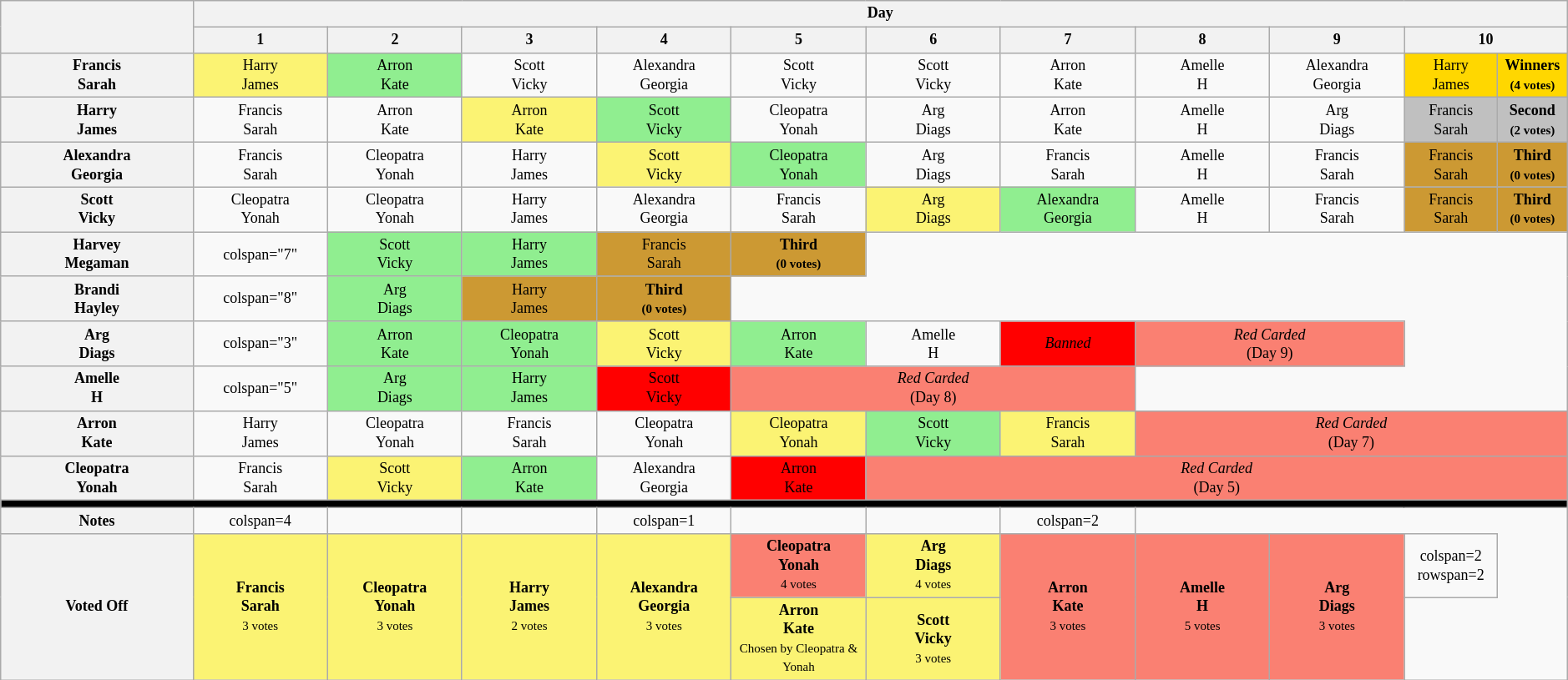<table class="wikitable" style="text-align:center; font-size:75%; line-height:15px;">
<tr>
<th style="width: 10%;" rowspan="2"></th>
<th colspan="41">Day</th>
</tr>
<tr>
<th style="width: 7%;">1</th>
<th style="width: 7%;">2</th>
<th style="width: 7%;">3</th>
<th style="width: 7%;">4</th>
<th style="width: 7%;">5</th>
<th style="width: 7%;">6</th>
<th style="width: 7%;">7</th>
<th style="width: 7%;">8</th>
<th style="width: 7%;">9</th>
<th colspan=2 style="width: 7%;">10</th>
</tr>
<tr>
<th>Francis<br>Sarah</th>
<td style="background:#fbf373;">Harry<br>James</td>
<td style="background:lightgreen;">Arron<br>Kate</td>
<td>Scott<br>Vicky</td>
<td>Alexandra<br>Georgia</td>
<td>Scott<br>Vicky</td>
<td>Scott<br>Vicky</td>
<td>Arron<br>Kate</td>
<td>Amelle<br>H</td>
<td>Alexandra<br>Georgia</td>
<td style="background:gold;">Harry<br>James</td>
<td style="background:gold;"><strong>Winners<br><small>(4 votes)</small></strong></td>
</tr>
<tr>
<th>Harry<br>James</th>
<td>Francis<br>Sarah</td>
<td>Arron<br>Kate</td>
<td style="background:#fbf373;">Arron<br>Kate</td>
<td style="background:lightgreen;">Scott<br>Vicky</td>
<td>Cleopatra<br>Yonah</td>
<td>Arg<br>Diags</td>
<td>Arron<br>Kate</td>
<td>Amelle<br>H</td>
<td>Arg<br>Diags</td>
<td style="background:silver;">Francis<br>Sarah</td>
<td style="background:silver;"><strong>Second<br><small>(2 votes)</small></strong></td>
</tr>
<tr>
<th>Alexandra<br>Georgia</th>
<td>Francis<br>Sarah</td>
<td>Cleopatra<br>Yonah</td>
<td>Harry<br>James</td>
<td style="background:#fbf373;">Scott<br>Vicky</td>
<td style="background:lightgreen;">Cleopatra<br>Yonah</td>
<td>Arg<br>Diags</td>
<td>Francis<br>Sarah</td>
<td>Amelle<br>H</td>
<td>Francis<br>Sarah</td>
<td style="background:#cc9933;">Francis<br>Sarah</td>
<td style="background:#cc9933;"><strong>Third<br><small>(0 votes)</small></strong></td>
</tr>
<tr>
<th>Scott<br>Vicky</th>
<td>Cleopatra<br>Yonah</td>
<td>Cleopatra<br>Yonah</td>
<td>Harry<br>James</td>
<td>Alexandra<br>Georgia</td>
<td>Francis<br>Sarah</td>
<td style="background:#fbf373;">Arg<br>Diags</td>
<td style="background:lightgreen;">Alexandra<br>Georgia</td>
<td>Amelle<br>H</td>
<td>Francis<br>Sarah</td>
<td style="background:#cc9933;">Francis<br>Sarah</td>
<td style="background:#cc9933;"><strong>Third<br><small>(0 votes)</small></strong></td>
</tr>
<tr>
<th>Harvey<br>Megaman</th>
<td>colspan="7" </td>
<td style="background:lightgreen;">Scott<br>Vicky</td>
<td style="background:lightgreen;">Harry<br>James</td>
<td style="background:#cc9933;">Francis<br>Sarah</td>
<td style="background:#cc9933;"><strong>Third<br><small>(0 votes)</small></strong></td>
</tr>
<tr>
<th>Brandi<br>Hayley</th>
<td>colspan="8" </td>
<td style="background:lightgreen;">Arg<br>Diags</td>
<td style="background:#cc9933;">Harry<br>James</td>
<td style="background:#cc9933;"><strong>Third<br><small>(0 votes)</small></strong></td>
</tr>
<tr>
<th>Arg<br>Diags</th>
<td>colspan="3" </td>
<td style="background:lightgreen;">Arron<br>Kate</td>
<td style="background:lightgreen;">Cleopatra<br>Yonah</td>
<td style="background:#fbf373;">Scott<br>Vicky</td>
<td style="background:lightgreen;">Arron<br>Kate</td>
<td>Amelle<br>H</td>
<td style="background:red;"><em>Banned</em></td>
<td colspan="2" style="background:#fa8072;"><em>Red Carded</em><br>(Day 9)</td>
</tr>
<tr>
<th>Amelle<br>H</th>
<td>colspan="5" </td>
<td style="background:lightgreen;">Arg<br>Diags</td>
<td style="background:lightgreen;">Harry<br>James</td>
<td style="background:red;">Scott<br>Vicky</td>
<td colspan="3" style="background:#fa8072;"><em>Red Carded</em><br>(Day 8)</td>
</tr>
<tr>
<th>Arron<br>Kate</th>
<td>Harry<br>James</td>
<td>Cleopatra<br>Yonah</td>
<td>Francis<br>Sarah</td>
<td>Cleopatra<br>Yonah</td>
<td style="background:#fbf373;">Cleopatra<br>Yonah</td>
<td style="background:lightgreen;">Scott<br>Vicky</td>
<td style="background:#fbf373;">Francis<br>Sarah</td>
<td colspan="4" style="background:#fa8072;"><em>Red Carded</em><br>(Day 7)</td>
</tr>
<tr>
<th>Cleopatra<br>Yonah</th>
<td>Francis<br>Sarah</td>
<td style="background:#fbf373;">Scott<br>Vicky</td>
<td style="background:lightgreen;">Arron<br>Kate</td>
<td>Alexandra<br>Georgia</td>
<td style="background:red;">Arron<br>Kate</td>
<td colspan="6" style="background:#fa8072;"><em>Red Carded</em><br>(Day 5)</td>
</tr>
<tr>
<th style="background:black;" colspan="42"></th>
</tr>
<tr>
<th>Notes</th>
<td>colspan=4 </td>
<td></td>
<td></td>
<td>colspan=1 </td>
<td></td>
<td></td>
<td>colspan=2 </td>
</tr>
<tr>
<th rowspan=2>Voted Off</th>
<td style="background:#fbf373;" rowspan="2"><strong>Francis<br>Sarah</strong><br><small>3 votes</small></td>
<td style="background:#fbf373;" rowspan="2"><strong>Cleopatra<br>Yonah</strong><br><small>3 votes</small></td>
<td style="background:#fbf373;" rowspan="2"><strong>Harry<br>James</strong><br><small>2 votes</small></td>
<td style="background:#fbf373;" rowspan="2"><strong>Alexandra<br>Georgia</strong><br><small>3 votes</small></td>
<td style="background:salmon;"><strong>Cleopatra<br>Yonah</strong><br><small>4 votes</small></td>
<td style="background:#fbf373;"><strong>Arg<br>Diags</strong><br><small>4 votes</small></td>
<td style="background:salmon;" rowspan="2"><strong>Arron<br>Kate</strong><br><small>3 votes</small></td>
<td style="background:salmon;" rowspan="2"><strong>Amelle<br>H</strong><br><small>5 votes</small></td>
<td style="background:salmon;" rowspan="2"><strong>Arg<br>Diags</strong><br><small>3 votes</small></td>
<td>colspan=2 rowspan=2 </td>
</tr>
<tr>
<td style="background:#fbf373;"><strong>Arron<br>Kate</strong><br><small>Chosen by Cleopatra & Yonah</small></td>
<td style="background:#fbf373;"><strong>Scott<br>Vicky</strong><br><small>3 votes</small></td>
</tr>
</table>
